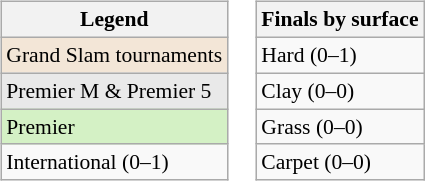<table>
<tr valign=top>
<td><br><table class=wikitable style="font-size:90%">
<tr>
<th>Legend</th>
</tr>
<tr style="background:#f3e6d7;">
<td>Grand Slam tournaments</td>
</tr>
<tr style="background:#e9e9e9;">
<td>Premier M & Premier 5</td>
</tr>
<tr style="background:#d4f1c5;">
<td>Premier</td>
</tr>
<tr>
<td>International (0–1)</td>
</tr>
</table>
</td>
<td><br><table class=wikitable style="font-size:90%">
<tr>
<th>Finals by surface</th>
</tr>
<tr>
<td>Hard (0–1)</td>
</tr>
<tr>
<td>Clay (0–0)</td>
</tr>
<tr>
<td>Grass (0–0)</td>
</tr>
<tr>
<td>Carpet (0–0)</td>
</tr>
</table>
</td>
</tr>
</table>
